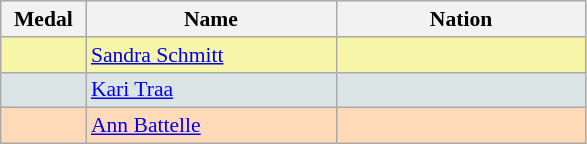<table class=wikitable style="border:1px solid #AAAAAA;font-size:90%">
<tr bgcolor="#E4E4E4">
<th width=50>Medal</th>
<th width=160>Name</th>
<th width=160>Nation</th>
</tr>
<tr bgcolor="#F7F6A8">
<td align="center"></td>
<td><a href='#'>Sandra Schmitt</a></td>
<td></td>
</tr>
<tr bgcolor="#DCE5E5">
<td align="center"></td>
<td><a href='#'>Kari Traa</a></td>
<td></td>
</tr>
<tr bgcolor="#FFDAB9">
<td align="center"></td>
<td><a href='#'>Ann Battelle</a></td>
<td></td>
</tr>
</table>
